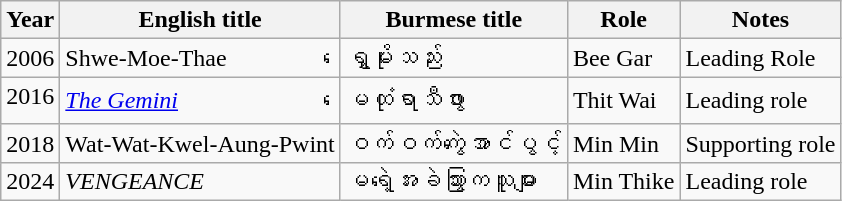<table class="wikitable sortable">
<tr>
<th>Year</th>
<th>English title</th>
<th>Burmese title</th>
<th>Role</th>
<th>Notes</th>
</tr>
<tr>
<td>2006</td>
<td>Shwe-Moe-Thae</td>
<td>ရွှေမိုးသည်း</td>
<td>Bee Gar</td>
<td>Leading Role</td>
</tr>
<tr>
<td><sup><big>2016</big></sup></td>
<td><em><a href='#'>The Gemini</a></em></td>
<td>မေထုံရာသီဖွား</td>
<td>Thit Wai</td>
<td>Leading role</td>
</tr>
<tr>
<td>2018</td>
<td>Wat-Wat-Kwel-Aung-Pwint</td>
<td>ဝက်ဝက်ကွဲအောင်ပွင့်</td>
<td>Min Min</td>
<td>Supporting role</td>
</tr>
<tr>
<td>2024</td>
<td><em>VENGEANCE</em></td>
<td>မရဲ့အေးခဲသွားကြသူများ</td>
<td>Min Thike</td>
<td>Leading role</td>
</tr>
</table>
